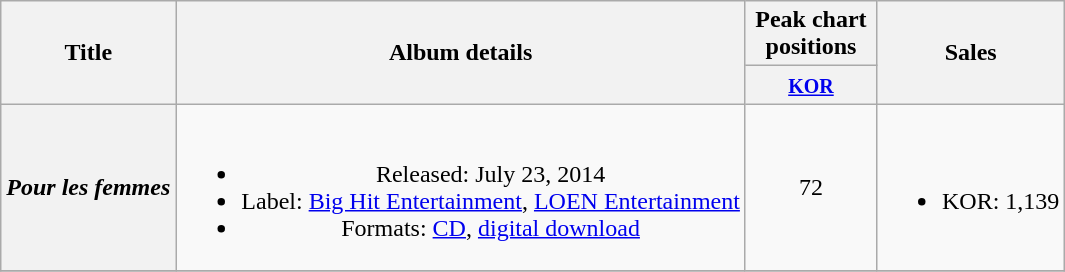<table class="wikitable plainrowheaders" style="text-align:center;">
<tr>
<th scope="col" rowspan="2">Title</th>
<th scope="col" rowspan="2">Album details</th>
<th scope="col" colspan="1" style="width:5em;">Peak chart positions</th>
<th scope="col" rowspan="2">Sales</th>
</tr>
<tr>
<th><small><a href='#'>KOR</a></small><br></th>
</tr>
<tr>
<th scope="row"><em>Pour les femmes</em></th>
<td><br><ul><li>Released: July 23, 2014</li><li>Label: <a href='#'>Big Hit Entertainment</a>, <a href='#'>LOEN Entertainment</a></li><li>Formats: <a href='#'>CD</a>, <a href='#'>digital download</a></li></ul></td>
<td>72</td>
<td><br><ul><li>KOR: 1,139</li></ul></td>
</tr>
<tr>
</tr>
</table>
